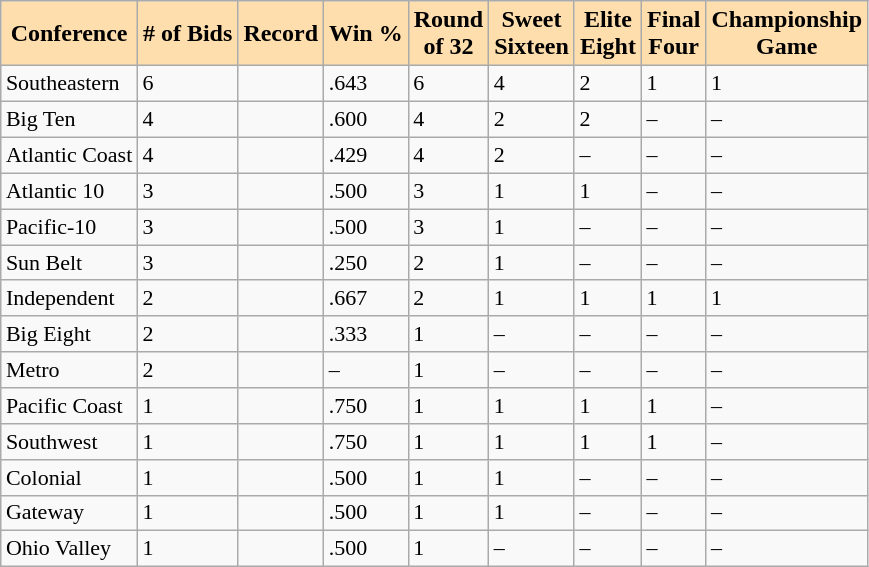<table class="wikitable sortable">
<tr>
<th style="background-color:#FFDEAD;">Conference</th>
<th style="background-color:#FFDEAD;"># of Bids</th>
<th style="background-color:#FFDEAD;">Record</th>
<th style="background-color:#FFDEAD;">Win %</th>
<th style="background-color:#FFDEAD;">Round<br> of 32</th>
<th style="background-color:#FFDEAD;">Sweet<br> Sixteen</th>
<th style="background-color:#FFDEAD;">Elite<br> Eight</th>
<th style="background-color:#FFDEAD;">Final<br> Four</th>
<th style="background-color:#FFDEAD;">Championship<br> Game</th>
</tr>
<tr style="font-size:11pt"  valign="bottom">
<td height="15">Southeastern</td>
<td>6</td>
<td></td>
<td>.643</td>
<td>6</td>
<td>4</td>
<td>2</td>
<td>1</td>
<td>1</td>
</tr>
<tr style="font-size:11pt"  valign="bottom">
<td height="15">Big Ten</td>
<td>4</td>
<td></td>
<td>.600</td>
<td>4</td>
<td>2</td>
<td>2</td>
<td>–</td>
<td>–</td>
</tr>
<tr style="font-size:11pt"  valign="bottom">
<td height="15">Atlantic Coast</td>
<td>4</td>
<td></td>
<td>.429</td>
<td>4</td>
<td>2</td>
<td>–</td>
<td>–</td>
<td>–</td>
</tr>
<tr style="font-size:11pt"  valign="bottom">
<td height="15">Atlantic 10</td>
<td>3</td>
<td></td>
<td>.500</td>
<td>3</td>
<td>1</td>
<td>1</td>
<td>–</td>
<td>–</td>
</tr>
<tr style="font-size:11pt"  valign="bottom">
<td height="15">Pacific-10</td>
<td>3</td>
<td></td>
<td>.500</td>
<td>3</td>
<td>1</td>
<td>–</td>
<td>–</td>
<td>–</td>
</tr>
<tr style="font-size:11pt"  valign="bottom">
<td height="15">Sun Belt</td>
<td>3</td>
<td></td>
<td>.250</td>
<td>2</td>
<td>1</td>
<td>–</td>
<td>–</td>
<td>–</td>
</tr>
<tr style="font-size:11pt"  valign="bottom">
<td height="15">Independent</td>
<td>2</td>
<td></td>
<td>.667</td>
<td>2</td>
<td>1</td>
<td>1</td>
<td>1</td>
<td>1</td>
</tr>
<tr style="font-size:11pt"  valign="bottom">
<td height="15">Big Eight</td>
<td>2</td>
<td></td>
<td>.333</td>
<td>1</td>
<td>–</td>
<td>–</td>
<td>–</td>
<td>–</td>
</tr>
<tr style="font-size:11pt"  valign="bottom">
<td height="15">Metro</td>
<td>2</td>
<td></td>
<td>–</td>
<td>1</td>
<td>–</td>
<td>–</td>
<td>–</td>
<td>–</td>
</tr>
<tr style="font-size:11pt"  valign="bottom">
<td height="15">Pacific Coast</td>
<td>1</td>
<td></td>
<td>.750</td>
<td>1</td>
<td>1</td>
<td>1</td>
<td>1</td>
<td>–</td>
</tr>
<tr style="font-size:11pt"  valign="bottom">
<td height="15">Southwest</td>
<td>1</td>
<td></td>
<td>.750</td>
<td>1</td>
<td>1</td>
<td>1</td>
<td>1</td>
<td>–</td>
</tr>
<tr style="font-size:11pt"  valign="bottom">
<td height="15">Colonial</td>
<td>1</td>
<td></td>
<td>.500</td>
<td>1</td>
<td>1</td>
<td>–</td>
<td>–</td>
<td>–</td>
</tr>
<tr style="font-size:11pt"  valign="bottom">
<td height="15">Gateway</td>
<td>1</td>
<td></td>
<td>.500</td>
<td>1</td>
<td>1</td>
<td>–</td>
<td>–</td>
<td>–</td>
</tr>
<tr style="font-size:11pt"  valign="bottom">
<td height="15">Ohio Valley</td>
<td>1</td>
<td></td>
<td>.500</td>
<td>1</td>
<td>–</td>
<td>–</td>
<td>–</td>
<td>–</td>
</tr>
</table>
